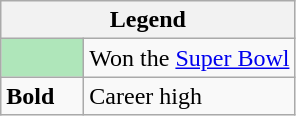<table class="wikitable mw-collapsible mw-collapsed">
<tr>
<th colspan="2">Legend</th>
</tr>
<tr>
<td style="background:#afe6ba; width:3em;"></td>
<td>Won the <a href='#'>Super Bowl</a></td>
</tr>
<tr>
<td><strong>Bold</strong></td>
<td>Career high</td>
</tr>
</table>
